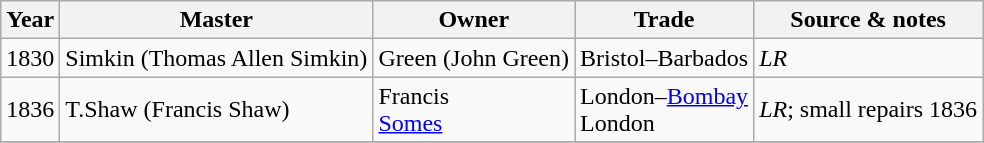<table class="sortable wikitable">
<tr>
<th>Year</th>
<th>Master</th>
<th>Owner</th>
<th>Trade</th>
<th>Source & notes</th>
</tr>
<tr>
<td>1830</td>
<td>Simkin (Thomas Allen Simkin)</td>
<td>Green (John Green)</td>
<td>Bristol–Barbados</td>
<td><em>LR</em></td>
</tr>
<tr>
<td>1836</td>
<td>T.Shaw (Francis Shaw)</td>
<td>Francis<br><a href='#'>Somes</a></td>
<td>London–<a href='#'>Bombay</a><br>London</td>
<td><em>LR</em>; small repairs 1836</td>
</tr>
<tr>
</tr>
</table>
